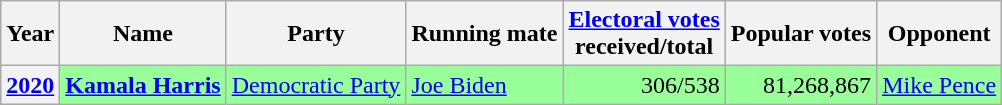<table class="wikitable sortable">
<tr>
<th scope="col">Year</th>
<th scope="col">Name</th>
<th scope="col">Party</th>
<th scope="col">Running mate</th>
<th scope="col"><a href='#'>Electoral votes</a><br>received/total</th>
<th scope="col">Popular votes</th>
<th scope="col">Opponent</th>
</tr>
<tr style="background:#99FF99">
<th scope="row"><a href='#'>2020</a></th>
<td><strong><a href='#'>Kamala Harris</a></strong></td>
<td><a href='#'>Democratic Party</a></td>
<td><a href='#'>Joe Biden</a></td>
<td align=right>306/538</td>
<td align=right>81,268,867</td>
<td><a href='#'>Mike Pence</a></td>
</tr>
</table>
